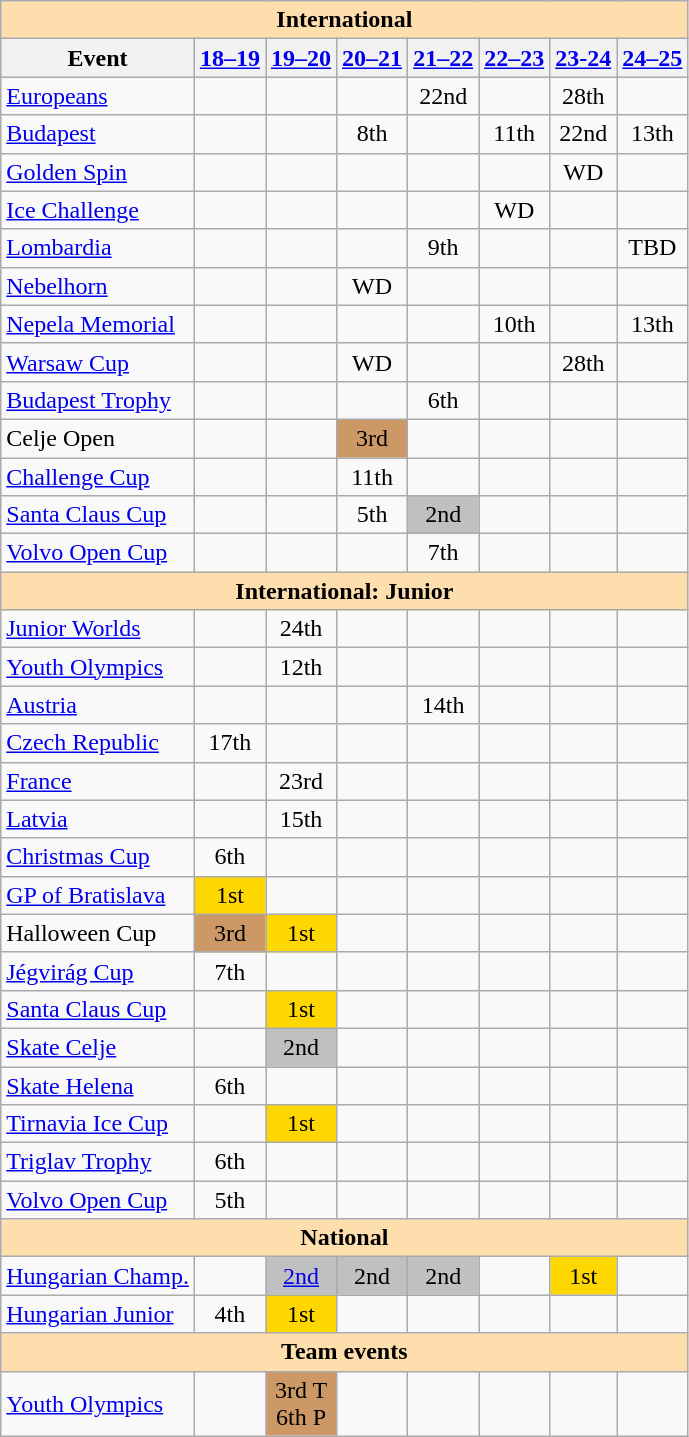<table class="wikitable" style="text-align:center">
<tr>
<th colspan="8" style="background-color: #ffdead; " align="center">International</th>
</tr>
<tr>
<th>Event</th>
<th><a href='#'>18–19</a></th>
<th><a href='#'>19–20</a></th>
<th><a href='#'>20–21</a></th>
<th><a href='#'>21–22</a></th>
<th><a href='#'>22–23</a></th>
<th><a href='#'>23-24</a></th>
<th><a href='#'>24–25</a></th>
</tr>
<tr>
<td align=left><a href='#'>Europeans</a></td>
<td></td>
<td></td>
<td></td>
<td>22nd</td>
<td></td>
<td>28th</td>
<td></td>
</tr>
<tr>
<td align=left> <a href='#'>Budapest</a></td>
<td></td>
<td></td>
<td>8th</td>
<td></td>
<td>11th</td>
<td>22nd</td>
<td>13th</td>
</tr>
<tr>
<td align=left> <a href='#'>Golden Spin</a></td>
<td></td>
<td></td>
<td></td>
<td></td>
<td></td>
<td>WD</td>
<td></td>
</tr>
<tr>
<td align=left> <a href='#'>Ice Challenge</a></td>
<td></td>
<td></td>
<td></td>
<td></td>
<td>WD</td>
<td></td>
<td></td>
</tr>
<tr>
<td align=left> <a href='#'>Lombardia</a></td>
<td></td>
<td></td>
<td></td>
<td>9th</td>
<td></td>
<td></td>
<td>TBD</td>
</tr>
<tr>
<td align=left> <a href='#'>Nebelhorn</a></td>
<td></td>
<td></td>
<td>WD</td>
<td></td>
<td></td>
<td></td>
<td></td>
</tr>
<tr>
<td align=left> <a href='#'>Nepela Memorial</a></td>
<td></td>
<td></td>
<td></td>
<td></td>
<td>10th</td>
<td></td>
<td>13th</td>
</tr>
<tr>
<td align=left> <a href='#'>Warsaw Cup</a></td>
<td></td>
<td></td>
<td>WD</td>
<td></td>
<td></td>
<td>28th</td>
<td></td>
</tr>
<tr>
<td align=left><a href='#'>Budapest Trophy</a></td>
<td></td>
<td></td>
<td></td>
<td>6th</td>
<td></td>
<td></td>
<td></td>
</tr>
<tr>
<td align=left>Celje Open</td>
<td></td>
<td></td>
<td bgcolor="cc9966">3rd</td>
<td></td>
<td></td>
<td></td>
<td></td>
</tr>
<tr>
<td align=left><a href='#'>Challenge Cup</a></td>
<td></td>
<td></td>
<td>11th</td>
<td></td>
<td></td>
<td></td>
<td></td>
</tr>
<tr>
<td align=left><a href='#'>Santa Claus Cup</a></td>
<td></td>
<td></td>
<td>5th</td>
<td bgcolor=silver>2nd</td>
<td></td>
<td></td>
<td></td>
</tr>
<tr>
<td align=left><a href='#'>Volvo Open Cup</a></td>
<td></td>
<td></td>
<td></td>
<td>7th</td>
<td></td>
<td></td>
<td></td>
</tr>
<tr>
<th colspan="8" style="background-color: #ffdead; " align="center">International: Junior</th>
</tr>
<tr>
<td align="left"><a href='#'>Junior Worlds</a></td>
<td></td>
<td>24th</td>
<td></td>
<td></td>
<td></td>
<td></td>
<td></td>
</tr>
<tr>
<td align="left"><a href='#'>Youth Olympics</a></td>
<td></td>
<td>12th</td>
<td></td>
<td></td>
<td></td>
<td></td>
<td></td>
</tr>
<tr>
<td align="left"> <a href='#'>Austria</a></td>
<td></td>
<td></td>
<td></td>
<td>14th</td>
<td></td>
<td></td>
<td></td>
</tr>
<tr>
<td align="left"> <a href='#'>Czech Republic</a></td>
<td>17th</td>
<td></td>
<td></td>
<td></td>
<td></td>
<td></td>
<td></td>
</tr>
<tr>
<td align="left"> <a href='#'>France</a></td>
<td></td>
<td>23rd</td>
<td></td>
<td></td>
<td></td>
<td></td>
<td></td>
</tr>
<tr>
<td align="left"> <a href='#'>Latvia</a></td>
<td></td>
<td>15th</td>
<td></td>
<td></td>
<td></td>
<td></td>
<td></td>
</tr>
<tr>
<td align="left"><a href='#'>Christmas Cup</a></td>
<td>6th</td>
<td></td>
<td></td>
<td></td>
<td></td>
<td></td>
<td></td>
</tr>
<tr>
<td align="left"><a href='#'>GP of Bratislava</a></td>
<td bgcolor="gold">1st</td>
<td></td>
<td></td>
<td></td>
<td></td>
<td></td>
<td></td>
</tr>
<tr>
<td align="left">Halloween Cup</td>
<td bgcolor="cc9966">3rd</td>
<td bgcolor="gold">1st</td>
<td></td>
<td></td>
<td></td>
<td></td>
<td></td>
</tr>
<tr>
<td align="left"><a href='#'>Jégvirág Cup</a></td>
<td>7th</td>
<td></td>
<td></td>
<td></td>
<td></td>
<td></td>
<td></td>
</tr>
<tr>
<td align="left"><a href='#'>Santa Claus Cup</a></td>
<td></td>
<td bgcolor="gold">1st</td>
<td></td>
<td></td>
<td></td>
<td></td>
<td></td>
</tr>
<tr>
<td align="left"><a href='#'>Skate Celje</a></td>
<td></td>
<td bgcolor="silver">2nd</td>
<td></td>
<td></td>
<td></td>
<td></td>
<td></td>
</tr>
<tr>
<td align="left"><a href='#'>Skate Helena</a></td>
<td>6th</td>
<td></td>
<td></td>
<td></td>
<td></td>
<td></td>
<td></td>
</tr>
<tr>
<td align="left"><a href='#'>Tirnavia Ice Cup</a></td>
<td></td>
<td bgcolor="gold">1st</td>
<td></td>
<td></td>
<td></td>
<td></td>
<td></td>
</tr>
<tr>
<td align="left"><a href='#'>Triglav Trophy</a></td>
<td>6th</td>
<td></td>
<td></td>
<td></td>
<td></td>
<td></td>
<td></td>
</tr>
<tr>
<td align="left"><a href='#'>Volvo Open Cup</a></td>
<td>5th</td>
<td></td>
<td></td>
<td></td>
<td></td>
<td></td>
<td></td>
</tr>
<tr>
<th colspan="8" style="background-color: #ffdead; " align="center">National</th>
</tr>
<tr>
<td align="left"><a href='#'>Hungarian Champ.</a></td>
<td></td>
<td bgcolor="silver"><a href='#'>2nd</a></td>
<td bgcolor="silver">2nd</td>
<td bgcolor="silver">2nd</td>
<td></td>
<td bgcolor=gold>1st</td>
<td></td>
</tr>
<tr>
<td align="left"><a href='#'>Hungarian Junior</a></td>
<td>4th</td>
<td bgcolor="gold">1st</td>
<td></td>
<td></td>
<td></td>
<td></td>
<td></td>
</tr>
<tr>
<th colspan="8" style="background-color: #ffdead; " align="center">Team events</th>
</tr>
<tr>
<td align="left"><a href='#'>Youth Olympics</a></td>
<td></td>
<td bgcolor="cc9966">3rd T <br>6th P</td>
<td></td>
<td></td>
<td></td>
<td></td>
<td></td>
</tr>
</table>
